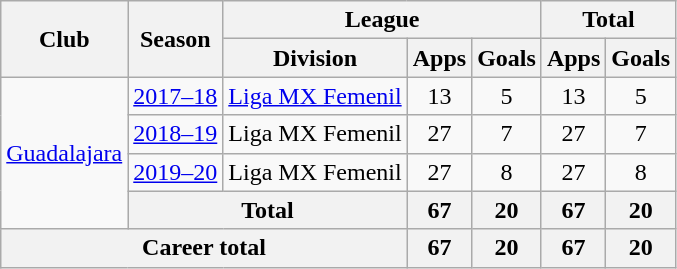<table class=wikitable style="text-align: center;">
<tr>
<th rowspan=2>Club</th>
<th rowspan=2>Season</th>
<th colspan=3>League</th>
<th colspan=2>Total</th>
</tr>
<tr>
<th>Division</th>
<th>Apps</th>
<th>Goals</th>
<th>Apps</th>
<th>Goals</th>
</tr>
<tr>
<td rowspan=4><a href='#'>Guadalajara</a></td>
<td><a href='#'>2017–18</a></td>
<td><a href='#'>Liga MX Femenil</a></td>
<td>13</td>
<td>5</td>
<td>13</td>
<td>5</td>
</tr>
<tr>
<td><a href='#'>2018–19</a></td>
<td>Liga MX Femenil</td>
<td>27</td>
<td>7</td>
<td>27</td>
<td>7</td>
</tr>
<tr>
<td><a href='#'>2019–20</a></td>
<td>Liga MX Femenil</td>
<td>27</td>
<td>8</td>
<td>27</td>
<td>8</td>
</tr>
<tr>
<th colspan=2>Total</th>
<th>67</th>
<th>20</th>
<th>67</th>
<th>20</th>
</tr>
<tr>
<th colspan=3>Career total</th>
<th>67</th>
<th>20</th>
<th>67</th>
<th>20</th>
</tr>
</table>
